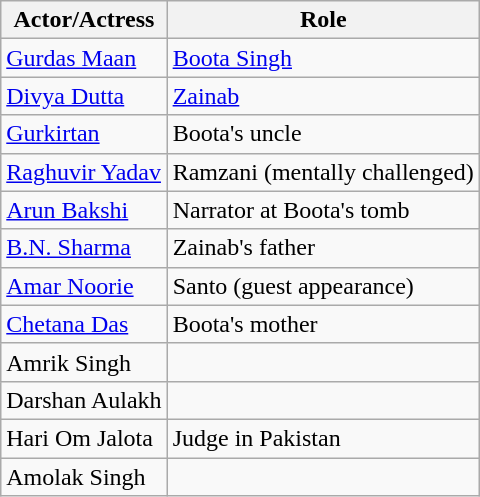<table class="wikitable">
<tr>
<th>Actor/Actress</th>
<th>Role</th>
</tr>
<tr>
<td><a href='#'>Gurdas Maan</a></td>
<td><a href='#'>Boota Singh</a></td>
</tr>
<tr>
<td><a href='#'>Divya Dutta</a></td>
<td><a href='#'>Zainab</a></td>
</tr>
<tr>
<td><a href='#'>Gurkirtan</a></td>
<td>Boota's uncle</td>
</tr>
<tr>
<td><a href='#'>Raghuvir Yadav</a></td>
<td>Ramzani (mentally challenged)</td>
</tr>
<tr>
<td><a href='#'>Arun Bakshi</a></td>
<td>Narrator at Boota's tomb</td>
</tr>
<tr>
<td><a href='#'>B.N. Sharma</a></td>
<td>Zainab's father</td>
</tr>
<tr>
<td><a href='#'>Amar Noorie</a></td>
<td>Santo (guest appearance)</td>
</tr>
<tr>
<td><a href='#'>Chetana Das</a></td>
<td>Boota's mother</td>
</tr>
<tr>
<td>Amrik Singh</td>
<td></td>
</tr>
<tr>
<td>Darshan Aulakh</td>
<td></td>
</tr>
<tr>
<td>Hari Om Jalota</td>
<td>Judge in Pakistan</td>
</tr>
<tr>
<td>Amolak Singh</td>
<td></td>
</tr>
</table>
